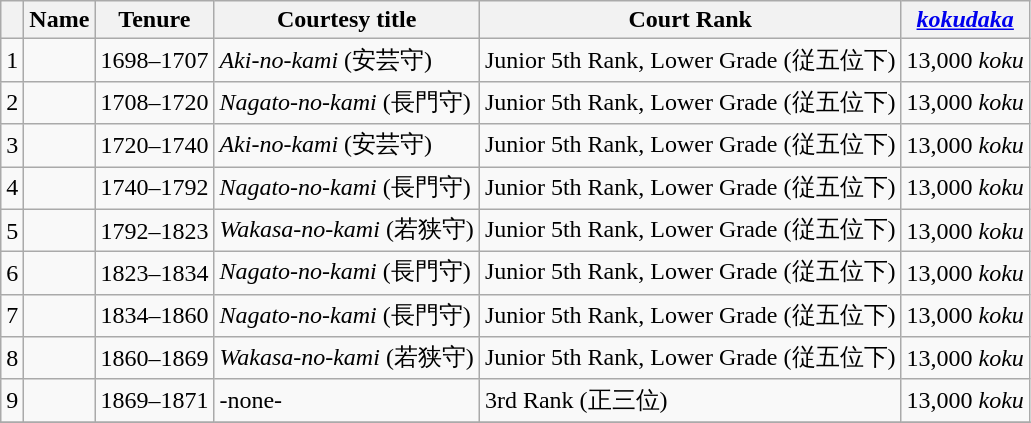<table class=wikitable>
<tr>
<th></th>
<th>Name</th>
<th>Tenure</th>
<th>Courtesy title</th>
<th>Court Rank</th>
<th><em><a href='#'>kokudaka</a></em></th>
</tr>
<tr>
<td>1</td>
<td></td>
<td>1698–1707</td>
<td><em>Aki-no-kami</em> (安芸守)</td>
<td>Junior 5th Rank, Lower Grade (従五位下)</td>
<td>13,000 <em>koku</em></td>
</tr>
<tr>
<td>2</td>
<td></td>
<td>1708–1720</td>
<td><em>Nagato-no-kami</em> (長門守)</td>
<td>Junior 5th Rank, Lower Grade (従五位下)</td>
<td>13,000 <em>koku</em></td>
</tr>
<tr>
<td>3</td>
<td></td>
<td>1720–1740</td>
<td><em>Aki-no-kami</em> (安芸守)</td>
<td>Junior 5th Rank, Lower Grade (従五位下)</td>
<td>13,000 <em>koku</em></td>
</tr>
<tr>
<td>4</td>
<td></td>
<td>1740–1792</td>
<td><em>Nagato-no-kami</em> (長門守)</td>
<td>Junior 5th Rank, Lower Grade (従五位下)</td>
<td>13,000 <em>koku</em></td>
</tr>
<tr>
<td>5</td>
<td></td>
<td>1792–1823</td>
<td><em>Wakasa-no-kami</em> (若狭守)</td>
<td>Junior 5th Rank, Lower Grade (従五位下)</td>
<td>13,000 <em>koku</em></td>
</tr>
<tr>
<td>6</td>
<td></td>
<td>1823–1834</td>
<td><em>Nagato-no-kami</em> (長門守)</td>
<td>Junior 5th Rank, Lower Grade (従五位下)</td>
<td>13,000 <em>koku</em></td>
</tr>
<tr>
<td>7</td>
<td></td>
<td>1834–1860</td>
<td><em>Nagato-no-kami</em> (長門守)</td>
<td>Junior 5th Rank, Lower Grade (従五位下)</td>
<td>13,000 <em>koku</em></td>
</tr>
<tr>
<td>8</td>
<td></td>
<td>1860–1869</td>
<td><em>Wakasa-no-kami</em> (若狭守)</td>
<td>Junior 5th Rank, Lower Grade (従五位下)</td>
<td>13,000 <em>koku</em></td>
</tr>
<tr>
<td>9</td>
<td></td>
<td>1869–1871</td>
<td>-none-</td>
<td>3rd Rank (正三位)</td>
<td>13,000 <em>koku</em></td>
</tr>
<tr>
</tr>
</table>
